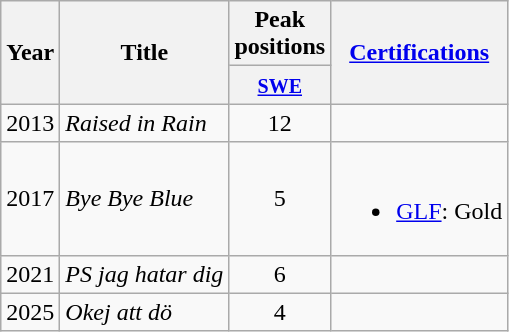<table class="wikitable">
<tr>
<th scope="col" rowspan="2">Year</th>
<th scope="col" rowspan="2">Title</th>
<th scope="col">Peak positions</th>
<th scope="col" rowspan="2"><a href='#'>Certifications</a></th>
</tr>
<tr>
<th scope="col" width="20"><small><a href='#'>SWE</a></small><br></th>
</tr>
<tr>
<td style="text-align:center;">2013</td>
<td><em>Raised in Rain</em></td>
<td style="text-align:center;">12</td>
<td></td>
</tr>
<tr>
<td style="text-align:center;">2017</td>
<td><em>Bye Bye Blue</em></td>
<td style="text-align:center;">5</td>
<td><br><ul><li><a href='#'>GLF</a>: Gold</li></ul></td>
</tr>
<tr>
<td style="text-align:center;">2021</td>
<td><em>PS jag hatar dig</em></td>
<td style="text-align:center;">6</td>
<td></td>
</tr>
<tr>
<td style="text-align:center;">2025</td>
<td><em>Okej att dö</em></td>
<td style="text-align:center;">4</td>
<td></td>
</tr>
</table>
